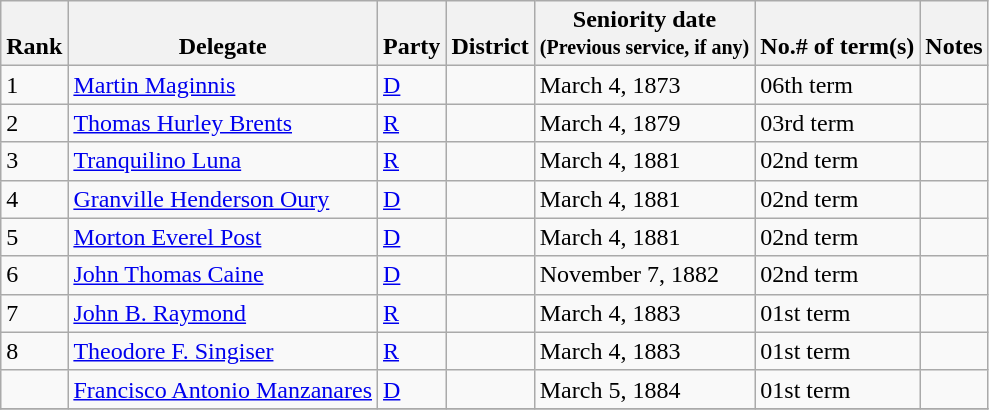<table class="wikitable sortable">
<tr valign=bottom>
<th>Rank</th>
<th>Delegate</th>
<th>Party</th>
<th>District</th>
<th>Seniority date<br><small>(Previous service, if any)</small><br></th>
<th>No.# of term(s)</th>
<th>Notes</th>
</tr>
<tr>
<td>1</td>
<td><a href='#'>Martin Maginnis</a></td>
<td><a href='#'>D</a></td>
<td></td>
<td>March 4, 1873</td>
<td>06th term</td>
<td></td>
</tr>
<tr>
<td>2</td>
<td><a href='#'>Thomas Hurley Brents</a></td>
<td><a href='#'>R</a></td>
<td></td>
<td>March 4, 1879</td>
<td>03rd term</td>
<td></td>
</tr>
<tr>
<td>3</td>
<td><a href='#'>Tranquilino Luna</a></td>
<td><a href='#'>R</a></td>
<td></td>
<td>March 4, 1881</td>
<td>02nd term</td>
<td></td>
</tr>
<tr>
<td>4</td>
<td><a href='#'>Granville Henderson Oury</a></td>
<td><a href='#'>D</a></td>
<td></td>
<td>March 4, 1881</td>
<td>02nd term</td>
<td></td>
</tr>
<tr>
<td>5</td>
<td><a href='#'>Morton Everel Post</a></td>
<td><a href='#'>D</a></td>
<td></td>
<td>March 4, 1881</td>
<td>02nd term</td>
<td></td>
</tr>
<tr>
<td>6</td>
<td><a href='#'>John Thomas Caine</a></td>
<td><a href='#'>D</a></td>
<td></td>
<td>November 7, 1882</td>
<td>02nd term</td>
<td></td>
</tr>
<tr>
<td>7</td>
<td><a href='#'>John B. Raymond</a></td>
<td><a href='#'>R</a></td>
<td></td>
<td>March 4, 1883</td>
<td>01st term</td>
<td></td>
</tr>
<tr>
<td>8</td>
<td><a href='#'>Theodore F. Singiser</a></td>
<td><a href='#'>R</a></td>
<td></td>
<td>March 4, 1883</td>
<td>01st term</td>
<td></td>
</tr>
<tr>
<td></td>
<td><a href='#'>Francisco Antonio Manzanares</a></td>
<td><a href='#'>D</a></td>
<td></td>
<td>March 5, 1884</td>
<td>01st term</td>
<td></td>
</tr>
<tr>
</tr>
</table>
